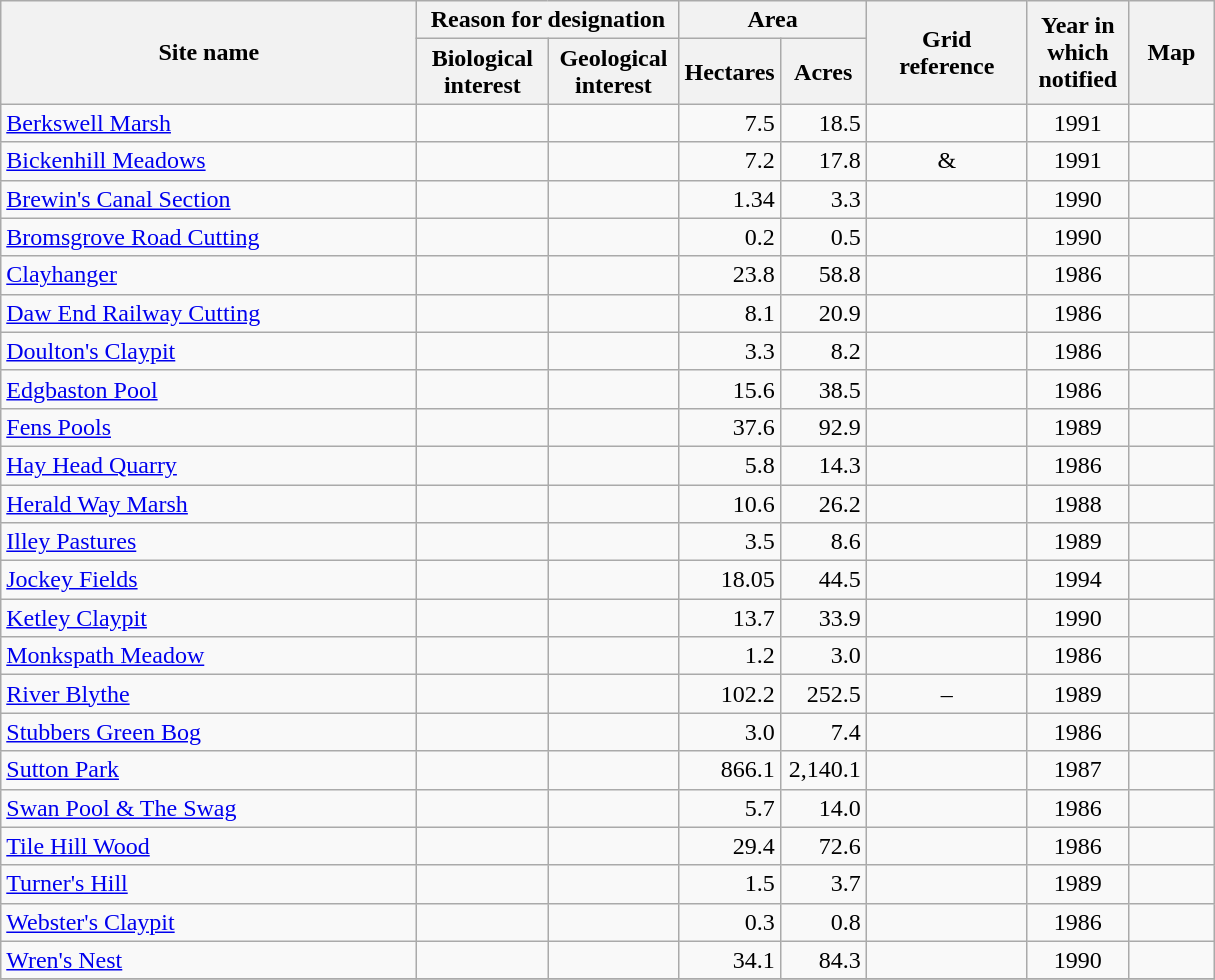<table class="wikitable">
<tr>
<th style="width:270px" rowspan="2">Site name</th>
<th style="width:160px" colspan="2">Reason for designation</th>
<th style="width:100px" colspan="2">Area</th>
<th style="width:100px" rowspan="2">Grid reference</th>
<th style="width:60px" rowspan="2">Year in which notified</th>
<th style="width:50px" rowspan="2">Map</th>
</tr>
<tr>
<th style="width:80px">Biological interest</th>
<th style="width:80px">Geological interest</th>
<th style="width:50px">Hectares</th>
<th style="width:50px">Acres</th>
</tr>
<tr>
<td><a href='#'>Berkswell Marsh</a></td>
<td align="center"></td>
<td align="center"> </td>
<td align="right">7.5</td>
<td align="right">18.5</td>
<td align="center"></td>
<td align="center">1991</td>
<td align="center"></td>
</tr>
<tr>
<td><a href='#'>Bickenhill Meadows</a></td>
<td align="center"></td>
<td align="center"> </td>
<td align="right">7.2</td>
<td align="right">17.8</td>
<td align="center"> & </td>
<td align="center">1991</td>
<td align="center"></td>
</tr>
<tr>
<td><a href='#'>Brewin's Canal Section</a></td>
<td align="center"> </td>
<td align="center"></td>
<td align="right">1.34</td>
<td align="right">3.3</td>
<td align="center"></td>
<td align="center">1990</td>
<td align="center"></td>
</tr>
<tr>
<td><a href='#'>Bromsgrove Road Cutting</a></td>
<td align="center"> </td>
<td align="center"></td>
<td align="right">0.2</td>
<td align="right">0.5</td>
<td align="center"></td>
<td align="center">1990</td>
<td align="center"></td>
</tr>
<tr>
<td><a href='#'>Clayhanger</a></td>
<td align="center"></td>
<td align="center"> </td>
<td align="right">23.8</td>
<td align="right">58.8</td>
<td align="center"></td>
<td align="center">1986</td>
<td align="center"></td>
</tr>
<tr>
<td><a href='#'>Daw End Railway Cutting</a></td>
<td align="center"></td>
<td align="center"></td>
<td align="right">8.1</td>
<td align="right">20.9</td>
<td align="center"></td>
<td align="center">1986</td>
<td align="center"></td>
</tr>
<tr>
<td><a href='#'>Doulton's Claypit</a></td>
<td align="center"></td>
<td align="center"></td>
<td align="right">3.3</td>
<td align="right">8.2</td>
<td align="center"></td>
<td align="center">1986</td>
<td align="center"></td>
</tr>
<tr>
<td><a href='#'>Edgbaston Pool</a></td>
<td align="center"></td>
<td align="center"></td>
<td align="right">15.6</td>
<td align="right">38.5</td>
<td align="center"></td>
<td align="center">1986</td>
<td align="center"></td>
</tr>
<tr>
<td><a href='#'>Fens Pools</a></td>
<td align="center"></td>
<td align="center"></td>
<td align="right">37.6</td>
<td align="right">92.9</td>
<td align="center"></td>
<td align="center">1989</td>
<td align="center"></td>
</tr>
<tr>
<td><a href='#'>Hay Head Quarry</a></td>
<td align="center"></td>
<td align="center"></td>
<td align="right">5.8</td>
<td align="right">14.3</td>
<td align="center"></td>
<td align="center">1986</td>
<td align="center"></td>
</tr>
<tr>
<td><a href='#'>Herald Way Marsh</a></td>
<td align="center"></td>
<td align="center"></td>
<td align="right">10.6</td>
<td align="right">26.2</td>
<td align="center"></td>
<td align="center">1988</td>
<td align="center"></td>
</tr>
<tr>
<td><a href='#'>Illey Pastures</a></td>
<td align="center"></td>
<td align="center"></td>
<td align="right">3.5</td>
<td align="right">8.6</td>
<td align="center"></td>
<td align="center">1989</td>
<td align="center"></td>
</tr>
<tr>
<td><a href='#'>Jockey Fields</a></td>
<td align="center"></td>
<td align="center"></td>
<td align="right">18.05</td>
<td align="right">44.5</td>
<td align="center"></td>
<td align="center">1994</td>
<td align="center"></td>
</tr>
<tr>
<td><a href='#'>Ketley Claypit</a></td>
<td align="center"></td>
<td align="center"></td>
<td align="right">13.7</td>
<td align="right">33.9</td>
<td align="center"></td>
<td align="center">1990</td>
<td align="center"></td>
</tr>
<tr>
<td><a href='#'>Monkspath Meadow</a></td>
<td align="center"></td>
<td align="center"></td>
<td align="right">1.2</td>
<td align="right">3.0</td>
<td align="center"></td>
<td align="center">1986</td>
<td align="center"></td>
</tr>
<tr>
<td><a href='#'>River Blythe</a></td>
<td align="center"></td>
<td align="center"></td>
<td align="right">102.2</td>
<td align="right">252.5</td>
<td align="center">–</td>
<td align="center">1989</td>
<td align="center"></td>
</tr>
<tr>
<td><a href='#'>Stubbers Green Bog</a></td>
<td align="center"></td>
<td align="center"></td>
<td align="right">3.0</td>
<td align="right">7.4</td>
<td align="center"></td>
<td align="center">1986</td>
<td align="center"></td>
</tr>
<tr>
<td><a href='#'>Sutton Park</a></td>
<td align="center"></td>
<td align="center"></td>
<td align="right">866.1</td>
<td align="right">2,140.1</td>
<td align="center"></td>
<td align="center">1987</td>
<td align="center"></td>
</tr>
<tr>
<td><a href='#'>Swan Pool & The Swag</a></td>
<td align="center"></td>
<td align="center"></td>
<td align="right">5.7</td>
<td align="right">14.0</td>
<td align="center"></td>
<td align="center">1986</td>
<td align="center"></td>
</tr>
<tr>
<td><a href='#'>Tile Hill Wood</a></td>
<td align="center"></td>
<td align="center"></td>
<td align="right">29.4</td>
<td align="right">72.6</td>
<td align="center"></td>
<td align="center">1986</td>
<td align="center"></td>
</tr>
<tr>
<td><a href='#'>Turner's Hill</a></td>
<td align="center"></td>
<td align="center"></td>
<td align="right">1.5</td>
<td align="right">3.7</td>
<td align="center"></td>
<td align="center">1989</td>
<td align="center"></td>
</tr>
<tr>
<td><a href='#'>Webster's Claypit</a></td>
<td align="center"></td>
<td align="center"></td>
<td align="right">0.3</td>
<td align="right">0.8</td>
<td align="center"></td>
<td align="center">1986</td>
<td align="center"></td>
</tr>
<tr>
<td><a href='#'>Wren's Nest</a></td>
<td align="center"></td>
<td align="center"></td>
<td align="right">34.1</td>
<td align="right">84.3</td>
<td align="center"></td>
<td align="center">1990</td>
<td align="center"></td>
</tr>
<tr>
</tr>
</table>
